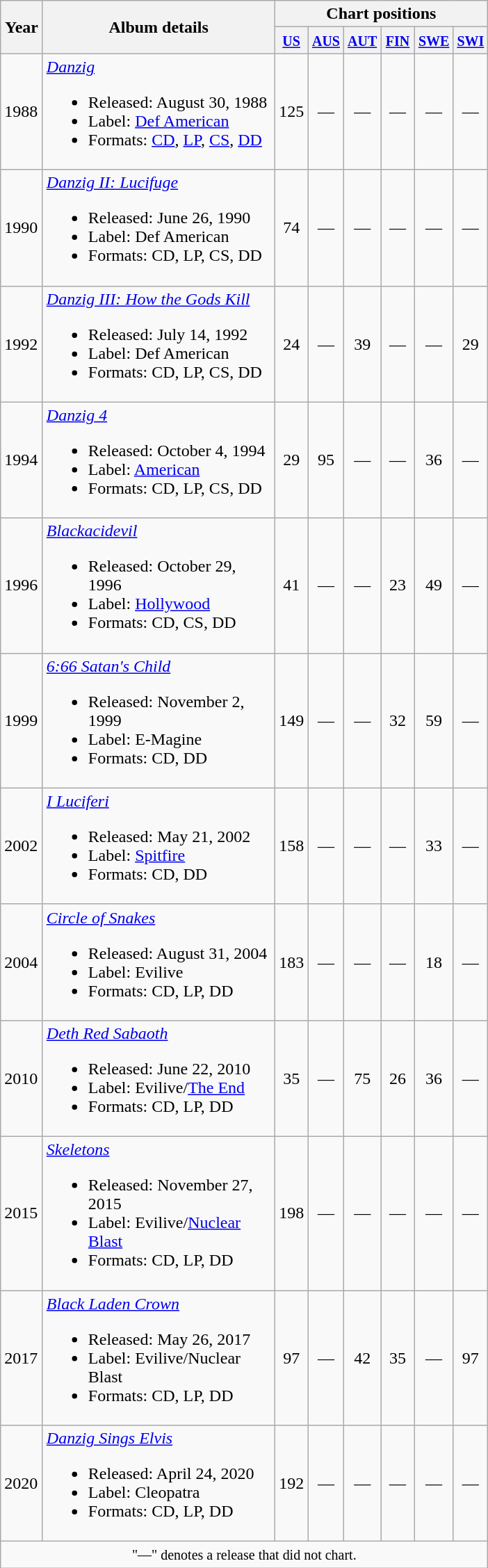<table class="wikitable">
<tr>
<th scope="col" rowspan="2" style="width:33px;">Year</th>
<th scope="col" rowspan="2" style="width:215px;">Album details</th>
<th scope="col" colspan="6">Chart positions</th>
</tr>
<tr>
<th scope="col" width="25"><small><a href='#'>US</a><br></small></th>
<th scope="col" width="25"><small><a href='#'>AUS</a><br></small></th>
<th scope="col" width="25"><small><a href='#'>AUT</a><br></small></th>
<th scope="col" width="25"><small><a href='#'>FIN</a><br></small></th>
<th scope="col" width="25"><small><a href='#'>SWE</a><br></small></th>
<th scope="col" width="25"><small><a href='#'>SWI</a><br></small></th>
</tr>
<tr>
<td>1988</td>
<td><em><a href='#'>Danzig</a></em><br><ul><li>Released: August 30, 1988</li><li>Label: <a href='#'>Def American</a></li><li>Formats: <a href='#'>CD</a>, <a href='#'>LP</a>, <a href='#'>CS</a>, <a href='#'>DD</a></li></ul></td>
<td style="text-align:center;">125</td>
<td style="text-align:center;">—</td>
<td style="text-align:center;">—</td>
<td style="text-align:center;">—</td>
<td style="text-align:center;">—</td>
<td style="text-align:center;">—</td>
</tr>
<tr>
<td>1990</td>
<td><em><a href='#'>Danzig II: Lucifuge</a></em><br><ul><li>Released: June 26, 1990</li><li>Label: Def American</li><li>Formats: CD, LP, CS, DD</li></ul></td>
<td style="text-align:center;">74</td>
<td style="text-align:center;">—</td>
<td style="text-align:center;">—</td>
<td style="text-align:center;">—</td>
<td style="text-align:center;">—</td>
<td style="text-align:center;">—</td>
</tr>
<tr>
<td>1992</td>
<td><em><a href='#'>Danzig III: How the Gods Kill</a></em><br><ul><li>Released: July 14, 1992</li><li>Label: Def American</li><li>Formats: CD, LP, CS, DD</li></ul></td>
<td style="text-align:center;">24</td>
<td style="text-align:center;">—</td>
<td style="text-align:center;">39</td>
<td style="text-align:center;">—</td>
<td style="text-align:center;">—</td>
<td style="text-align:center;">29</td>
</tr>
<tr>
<td>1994</td>
<td><em><a href='#'>Danzig 4</a></em><br><ul><li>Released: October 4, 1994</li><li>Label: <a href='#'>American</a></li><li>Formats: CD, LP, CS, DD</li></ul></td>
<td style="text-align:center;">29</td>
<td style="text-align:center;">95</td>
<td style="text-align:center;">—</td>
<td style="text-align:center;">—</td>
<td style="text-align:center;">36</td>
<td style="text-align:center;">—</td>
</tr>
<tr>
<td>1996</td>
<td><em><a href='#'>Blackacidevil</a></em><br><ul><li>Released: October 29, 1996</li><li>Label: <a href='#'>Hollywood</a></li><li>Formats: CD, CS, DD</li></ul></td>
<td style="text-align:center;">41</td>
<td style="text-align:center;">—</td>
<td style="text-align:center;">—</td>
<td style="text-align:center;">23</td>
<td style="text-align:center;">49</td>
<td style="text-align:center;">—</td>
</tr>
<tr>
<td>1999</td>
<td><em><a href='#'>6:66 Satan's Child</a></em><br><ul><li>Released: November 2, 1999</li><li>Label: E-Magine</li><li>Formats: CD, DD</li></ul></td>
<td style="text-align:center;">149</td>
<td style="text-align:center;">—</td>
<td style="text-align:center;">—</td>
<td style="text-align:center;">32</td>
<td style="text-align:center;">59</td>
<td style="text-align:center;">—</td>
</tr>
<tr>
<td>2002</td>
<td><em><a href='#'>I Luciferi</a></em><br><ul><li>Released: May 21, 2002</li><li>Label: <a href='#'>Spitfire</a></li><li>Formats: CD, DD</li></ul></td>
<td style="text-align:center;">158</td>
<td style="text-align:center;">—</td>
<td style="text-align:center;">—</td>
<td style="text-align:center;">—</td>
<td style="text-align:center;">33</td>
<td style="text-align:center;">—</td>
</tr>
<tr>
<td>2004</td>
<td><em><a href='#'>Circle of Snakes</a></em><br><ul><li>Released: August 31, 2004</li><li>Label: Evilive</li><li>Formats: CD, LP, DD</li></ul></td>
<td style="text-align:center;">183</td>
<td style="text-align:center;">—</td>
<td style="text-align:center;">—</td>
<td style="text-align:center;">—</td>
<td style="text-align:center;">18</td>
<td style="text-align:center;">—</td>
</tr>
<tr>
<td>2010</td>
<td><em><a href='#'>Deth Red Sabaoth</a></em><br><ul><li>Released: June 22, 2010</li><li>Label: Evilive/<a href='#'>The End</a></li><li>Formats: CD, LP, DD</li></ul></td>
<td style="text-align:center;">35</td>
<td style="text-align:center;">—</td>
<td style="text-align:center;">75</td>
<td style="text-align:center;">26</td>
<td style="text-align:center;">36</td>
<td style="text-align:center;">—</td>
</tr>
<tr>
<td>2015</td>
<td><em><a href='#'>Skeletons</a></em><br><ul><li>Released: November 27, 2015</li><li>Label: Evilive/<a href='#'>Nuclear Blast</a></li><li>Formats: CD, LP, DD</li></ul></td>
<td style="text-align:center;">198</td>
<td style="text-align:center;">—</td>
<td style="text-align:center;">—</td>
<td style="text-align:center;">—</td>
<td style="text-align:center;">—</td>
<td style="text-align:center;">—</td>
</tr>
<tr>
<td>2017</td>
<td><em><a href='#'>Black Laden Crown</a></em><br><ul><li>Released: May 26, 2017</li><li>Label: Evilive/Nuclear Blast</li><li>Formats: CD, LP, DD</li></ul></td>
<td style="text-align:center;">97</td>
<td style="text-align:center;">—</td>
<td style="text-align:center;">42</td>
<td style="text-align:center;">35</td>
<td style="text-align:center;">—</td>
<td style="text-align:center;">97</td>
</tr>
<tr>
<td>2020</td>
<td><em><a href='#'>Danzig Sings Elvis</a></em><br><ul><li>Released: April 24, 2020</li><li>Label: Cleopatra</li><li>Formats: CD, LP, DD</li></ul></td>
<td style="text-align:center;">192</td>
<td style="text-align:center;">—</td>
<td style="text-align:center;">—</td>
<td style="text-align:center;">—</td>
<td style="text-align:center;">—</td>
<td style="text-align:center;">—</td>
</tr>
<tr>
<td align="center" colspan="30"><small>"—" denotes a release that did not chart.</small></td>
</tr>
</table>
